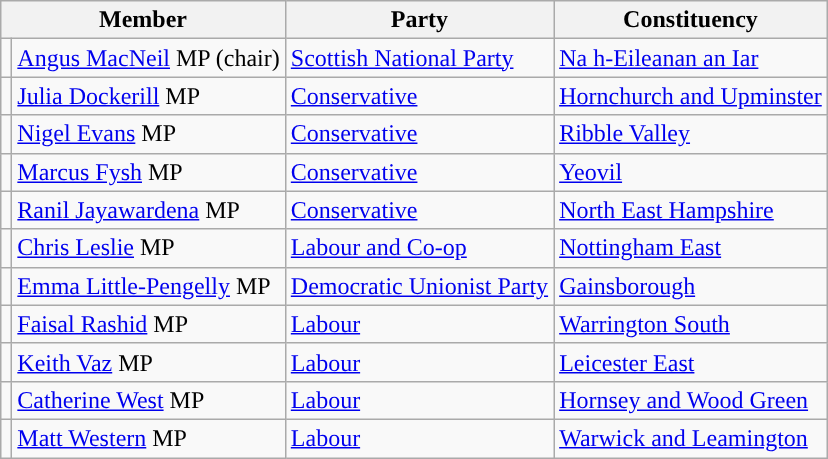<table class="wikitable">
<tr>
<th colspan="2" valign="top">Member</th>
<th valign="top">Party</th>
<th valign="top">Constituency</th>
</tr>
<tr>
<td style="color:inherit;background:"></td>
<td><a href='#'>Angus MacNeil</a> MP (chair)</td>
<td><a href='#'>Scottish National Party</a></td>
<td><a href='#'>Na h-Eileanan an Iar</a></td>
</tr>
<tr>
<td style="color:inherit;background:"></td>
<td><a href='#'>Julia Dockerill</a> MP</td>
<td><a href='#'>Conservative</a></td>
<td><a href='#'>Hornchurch and Upminster</a></td>
</tr>
<tr>
<td style="color:inherit;background:"></td>
<td><a href='#'>Nigel Evans</a> MP</td>
<td><a href='#'>Conservative</a></td>
<td><a href='#'>Ribble Valley</a></td>
</tr>
<tr>
<td style="color:inherit;background:"></td>
<td><a href='#'>Marcus Fysh</a> MP</td>
<td><a href='#'>Conservative</a></td>
<td><a href='#'>Yeovil</a></td>
</tr>
<tr>
<td style="color:inherit;background:"></td>
<td><a href='#'>Ranil Jayawardena</a> MP</td>
<td><a href='#'>Conservative</a></td>
<td><a href='#'>North East Hampshire</a></td>
</tr>
<tr>
<td style="color:inherit;background:"></td>
<td><a href='#'>Chris Leslie</a> MP</td>
<td><a href='#'>Labour and Co-op</a></td>
<td><a href='#'>Nottingham East</a></td>
</tr>
<tr>
<td style="color:inherit;background:"></td>
<td><a href='#'>Emma Little-Pengelly</a> MP</td>
<td><a href='#'>Democratic Unionist Party</a></td>
<td><a href='#'>Gainsborough</a></td>
</tr>
<tr>
<td style="color:inherit;background:"></td>
<td><a href='#'>Faisal Rashid</a> MP</td>
<td><a href='#'>Labour</a></td>
<td><a href='#'>Warrington South</a></td>
</tr>
<tr>
<td style="color:inherit;background:"></td>
<td><a href='#'>Keith Vaz</a> MP</td>
<td><a href='#'>Labour</a></td>
<td><a href='#'>Leicester East</a></td>
</tr>
<tr>
<td style="color:inherit;background:"></td>
<td><a href='#'>Catherine West</a> MP</td>
<td><a href='#'>Labour</a></td>
<td><a href='#'>Hornsey and Wood Green</a></td>
</tr>
<tr>
<td style="color:inherit;background:"></td>
<td><a href='#'>Matt Western</a> MP</td>
<td><a href='#'>Labour</a></td>
<td><a href='#'>Warwick and Leamington</a></td>
</tr>
</table>
